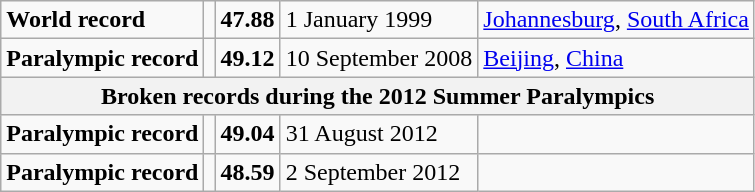<table class="wikitable">
<tr>
<td><strong>World record</strong></td>
<td></td>
<td><strong>47.88</strong></td>
<td>1 January 1999</td>
<td><a href='#'>Johannesburg</a>, <a href='#'>South Africa</a></td>
</tr>
<tr>
<td><strong>Paralympic record</strong></td>
<td></td>
<td><strong>49.12</strong></td>
<td>10 September 2008</td>
<td><a href='#'>Beijing</a>, <a href='#'>China</a></td>
</tr>
<tr>
<th colspan="5">Broken records during the 2012 Summer Paralympics</th>
</tr>
<tr>
<td><strong>Paralympic record</strong></td>
<td></td>
<td><strong>49.04</strong></td>
<td>31 August 2012</td>
<td></td>
</tr>
<tr>
<td><strong>Paralympic record</strong></td>
<td></td>
<td><strong>48.59</strong></td>
<td>2 September 2012</td>
<td></td>
</tr>
</table>
